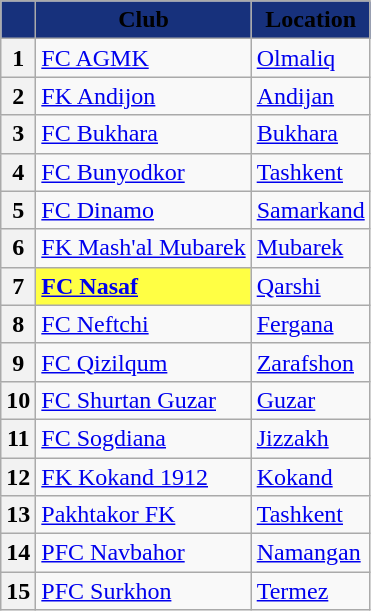<table class="wikitable sortable" style="text-align:left">
<tr>
<th style="background:#17317c;"></th>
<th style="background:#17317c;"><span>Club</span></th>
<th style="background:#17317c;"><span>Location</span></th>
</tr>
<tr>
<th>1</th>
<td><a href='#'>FC AGMK</a></td>
<td><a href='#'>Olmaliq</a></td>
</tr>
<tr>
<th>2</th>
<td><a href='#'>FK Andijon</a></td>
<td><a href='#'>Andijan</a></td>
</tr>
<tr>
<th>3</th>
<td><a href='#'>FC Bukhara</a></td>
<td><a href='#'>Bukhara</a></td>
</tr>
<tr>
<th>4</th>
<td><a href='#'>FC Bunyodkor</a></td>
<td><a href='#'>Tashkent</a></td>
</tr>
<tr>
<th>5</th>
<td><a href='#'>FC Dinamo</a></td>
<td><a href='#'>Samarkand</a></td>
</tr>
<tr>
<th>6</th>
<td><a href='#'>FK Mash'al Mubarek</a></td>
<td><a href='#'>Mubarek</a></td>
</tr>
<tr>
<th>7</th>
<td bgcolor=#ffff44><strong><a href='#'>FC Nasaf</a></strong></td>
<td><a href='#'>Qarshi</a></td>
</tr>
<tr>
<th>8</th>
<td><a href='#'>FC Neftchi</a></td>
<td><a href='#'>Fergana</a></td>
</tr>
<tr>
<th>9</th>
<td><a href='#'>FC Qizilqum</a></td>
<td><a href='#'>Zarafshon</a></td>
</tr>
<tr>
<th>10</th>
<td><a href='#'>FC Shurtan Guzar</a></td>
<td><a href='#'>Guzar</a></td>
</tr>
<tr>
<th>11</th>
<td><a href='#'>FC Sogdiana</a></td>
<td><a href='#'>Jizzakh</a></td>
</tr>
<tr>
<th>12</th>
<td><a href='#'>FK Kokand 1912</a></td>
<td><a href='#'>Kokand</a></td>
</tr>
<tr>
<th>13</th>
<td><a href='#'>Pakhtakor FK</a></td>
<td><a href='#'>Tashkent</a></td>
</tr>
<tr>
<th>14</th>
<td><a href='#'>PFC Navbahor</a></td>
<td><a href='#'>Namangan</a></td>
</tr>
<tr>
<th>15</th>
<td><a href='#'>PFC Surkhon</a></td>
<td><a href='#'>Termez</a></td>
</tr>
</table>
